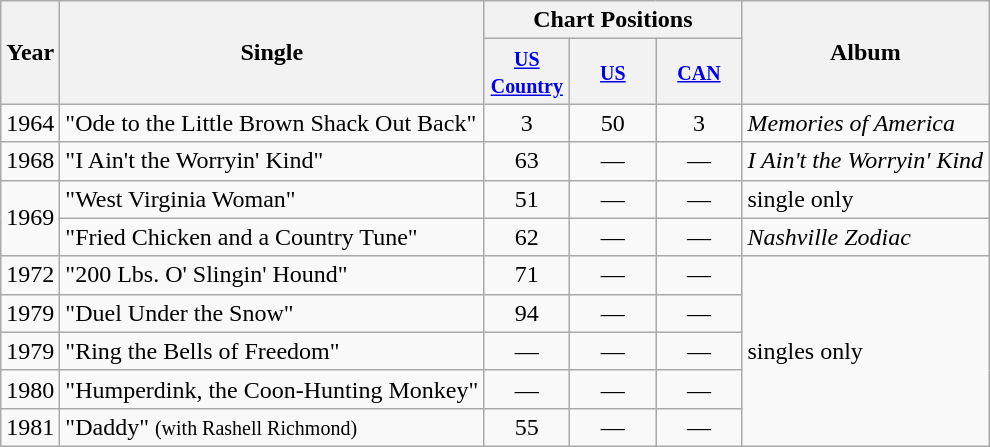<table class="wikitable">
<tr>
<th rowspan="2">Year</th>
<th rowspan="2">Single</th>
<th colspan="3">Chart Positions</th>
<th rowspan="2">Album</th>
</tr>
<tr>
<th width="50"><small><a href='#'>US Country</a></small></th>
<th width="50"><small><a href='#'>US</a></small></th>
<th width="50"><small><a href='#'>CAN</a></small><br></th>
</tr>
<tr>
<td>1964</td>
<td>"Ode to the Little Brown Shack Out Back"</td>
<td align="center">3</td>
<td align="center">50</td>
<td align="center">3</td>
<td><em>Memories of America</em></td>
</tr>
<tr>
<td>1968</td>
<td>"I Ain't the Worryin' Kind"</td>
<td align="center">63</td>
<td align="center">—</td>
<td align="center">—</td>
<td><em>I Ain't the Worryin' Kind</em></td>
</tr>
<tr>
<td rowspan="2">1969</td>
<td>"West Virginia Woman"</td>
<td align="center">51</td>
<td align="center">—</td>
<td align="center">—</td>
<td>single only</td>
</tr>
<tr>
<td>"Fried Chicken and a Country Tune"</td>
<td align="center">62</td>
<td align="center">—</td>
<td align="center">—</td>
<td><em>Nashville Zodiac</em></td>
</tr>
<tr>
<td>1972</td>
<td>"200 Lbs. O' Slingin' Hound"</td>
<td align="center">71</td>
<td align="center">—</td>
<td align="center">—</td>
<td rowspan="5">singles only</td>
</tr>
<tr>
<td>1979</td>
<td>"Duel Under the Snow"</td>
<td align="center">94</td>
<td align="center">—</td>
<td align="center">—</td>
</tr>
<tr>
<td>1979</td>
<td>"Ring the Bells of Freedom"</td>
<td align="center">—</td>
<td align="center">—</td>
<td align="center">—</td>
</tr>
<tr>
<td>1980</td>
<td>"Humperdink, the Coon-Hunting Monkey"</td>
<td align="center">—</td>
<td align="center">—</td>
<td align="center">—</td>
</tr>
<tr>
<td>1981</td>
<td>"Daddy" <small>(with Rashell Richmond)</small></td>
<td align="center">55</td>
<td align="center">—</td>
<td align="center">—</td>
</tr>
</table>
